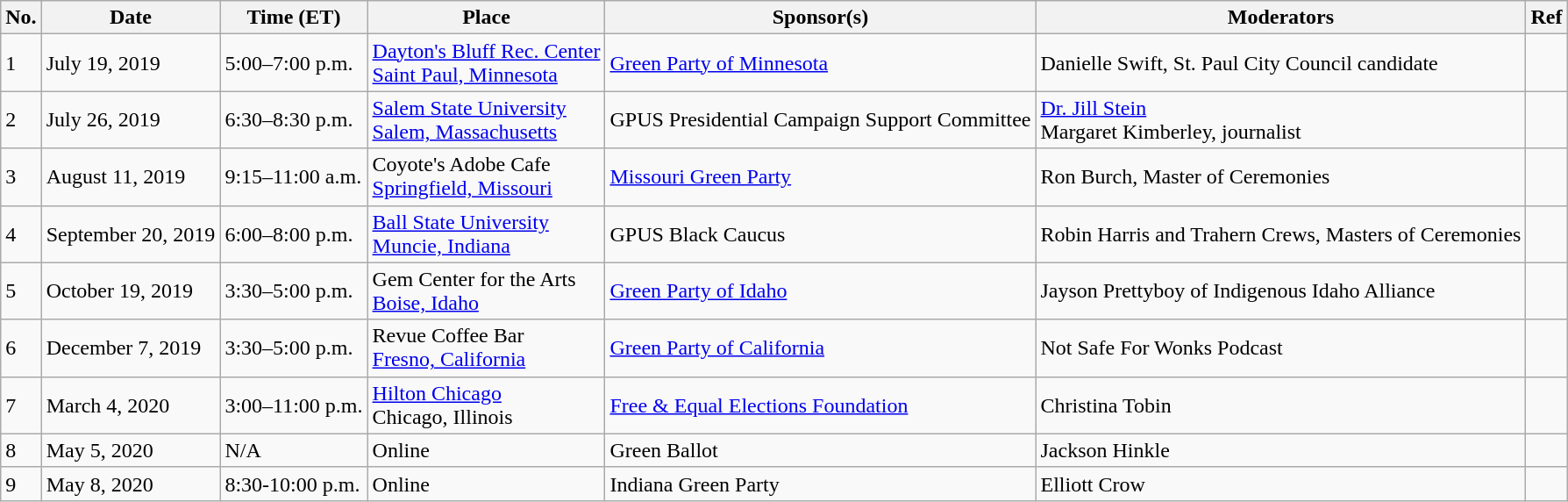<table class="wikitable">
<tr>
<th>No.</th>
<th>Date</th>
<th>Time (ET)</th>
<th>Place</th>
<th>Sponsor(s)</th>
<th>Moderators</th>
<th>Ref</th>
</tr>
<tr>
<td>1</td>
<td>July 19, 2019</td>
<td>5:00–7:00 p.m.</td>
<td><a href='#'>Dayton's Bluff Rec. Center</a> <br> <a href='#'>Saint Paul, Minnesota</a></td>
<td><a href='#'>Green Party of Minnesota</a></td>
<td>Danielle Swift, St. Paul City Council candidate</td>
<td></td>
</tr>
<tr>
<td>2</td>
<td>July 26, 2019</td>
<td>6:30–8:30 p.m.</td>
<td><a href='#'>Salem State University</a> <br> <a href='#'>Salem, Massachusetts</a></td>
<td>GPUS Presidential Campaign Support Committee</td>
<td><a href='#'>Dr. Jill Stein</a><br>Margaret Kimberley, journalist</td>
<td></td>
</tr>
<tr>
<td>3</td>
<td>August 11, 2019</td>
<td>9:15–11:00 a.m.</td>
<td>Coyote's Adobe Cafe <br> <a href='#'>Springfield, Missouri</a></td>
<td><a href='#'>Missouri Green Party</a></td>
<td>Ron Burch, Master of Ceremonies</td>
<td></td>
</tr>
<tr>
<td>4</td>
<td>September 20, 2019</td>
<td>6:00–8:00 p.m.</td>
<td><a href='#'>Ball State University</a> <br> <a href='#'>Muncie, Indiana</a></td>
<td>GPUS Black Caucus</td>
<td>Robin Harris and Trahern Crews, Masters of Ceremonies</td>
<td></td>
</tr>
<tr>
<td>5</td>
<td>October 19, 2019</td>
<td>3:30–5:00 p.m.</td>
<td>Gem Center for the Arts <br> <a href='#'>Boise, Idaho</a></td>
<td><a href='#'>Green Party of Idaho</a></td>
<td>Jayson Prettyboy of Indigenous Idaho Alliance</td>
<td></td>
</tr>
<tr>
<td>6</td>
<td>December 7, 2019</td>
<td>3:30–5:00 p.m.</td>
<td>Revue Coffee Bar <br> <a href='#'>Fresno, California</a></td>
<td><a href='#'>Green Party of California</a></td>
<td>Not Safe For Wonks Podcast</td>
<td></td>
</tr>
<tr>
<td>7</td>
<td>March 4, 2020</td>
<td>3:00–11:00 p.m.</td>
<td><a href='#'>Hilton Chicago</a> <br> Chicago, Illinois</td>
<td><a href='#'>Free & Equal Elections Foundation</a></td>
<td>Christina Tobin</td>
<td></td>
</tr>
<tr>
<td>8</td>
<td>May 5, 2020</td>
<td>N/A</td>
<td>Online</td>
<td>Green Ballot</td>
<td>Jackson Hinkle</td>
<td></td>
</tr>
<tr>
<td>9</td>
<td>May 8, 2020</td>
<td>8:30-10:00 p.m.</td>
<td>Online</td>
<td>Indiana Green Party</td>
<td>Elliott Crow</td>
<td></td>
</tr>
</table>
